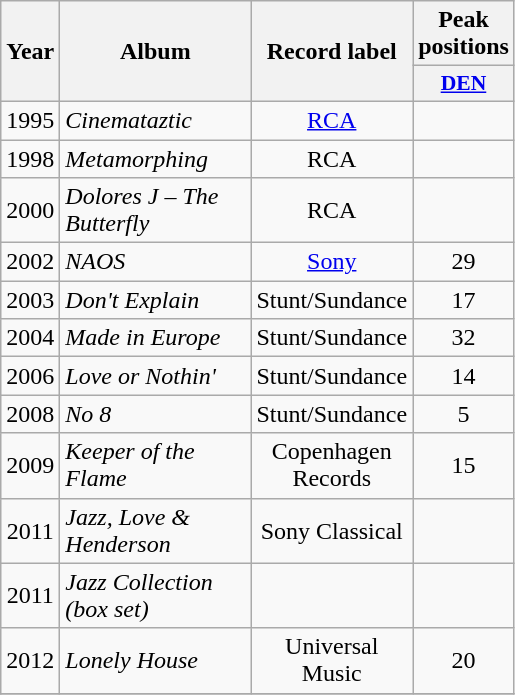<table class="wikitable">
<tr>
<th align="center" rowspan="2" width="10">Year</th>
<th align="center" rowspan="2" width="120">Album</th>
<th align="center" rowspan="2" width="90">Record label</th>
<th align="center" colspan="1" width="20">Peak positions</th>
</tr>
<tr>
<th scope="col" style="width:3em;font-size:90%;"><a href='#'>DEN</a><br></th>
</tr>
<tr>
<td style="text-align:center;">1995</td>
<td><em>Cinemataztic</em></td>
<td style="text-align:center;"><a href='#'>RCA</a></td>
<td style="text-align:center;"></td>
</tr>
<tr>
<td style="text-align:center;">1998</td>
<td><em>Metamorphing</em></td>
<td style="text-align:center;">RCA</td>
<td style="text-align:center;"></td>
</tr>
<tr>
<td style="text-align:center;">2000</td>
<td><em>Dolores J – The Butterfly</em></td>
<td style="text-align:center;">RCA</td>
<td style="text-align:center;"></td>
</tr>
<tr>
<td style="text-align:center;">2002</td>
<td><em>NAOS</em></td>
<td style="text-align:center;"><a href='#'>Sony</a></td>
<td style="text-align:center;">29</td>
</tr>
<tr>
<td style="text-align:center;">2003</td>
<td><em>Don't Explain</em></td>
<td style="text-align:center;">Stunt/Sundance</td>
<td style="text-align:center;">17</td>
</tr>
<tr>
<td style="text-align:center;">2004</td>
<td><em>Made in Europe</em></td>
<td style="text-align:center;">Stunt/Sundance</td>
<td style="text-align:center;">32</td>
</tr>
<tr>
<td style="text-align:center;">2006</td>
<td><em>Love or Nothin' </em></td>
<td style="text-align:center;">Stunt/Sundance</td>
<td style="text-align:center;">14</td>
</tr>
<tr>
<td style="text-align:center;">2008</td>
<td><em>No 8</em></td>
<td style="text-align:center;">Stunt/Sundance</td>
<td style="text-align:center;">5</td>
</tr>
<tr>
<td style="text-align:center;">2009</td>
<td><em>Keeper of the Flame</em></td>
<td style="text-align:center;">Copenhagen Records</td>
<td style="text-align:center;">15</td>
</tr>
<tr>
<td style="text-align:center;">2011</td>
<td><em>Jazz, Love & Henderson</em></td>
<td style="text-align:center;">Sony Classical</td>
<td style="text-align:center;"></td>
</tr>
<tr>
<td style="text-align:center;">2011</td>
<td><em>Jazz Collection (box set)</em></td>
<td style="text-align:center;"></td>
<td style="text-align:center;"></td>
</tr>
<tr>
<td style="text-align:center;">2012</td>
<td><em>Lonely House</em></td>
<td style="text-align:center;">Universal Music</td>
<td style="text-align:center;">20</td>
</tr>
<tr>
</tr>
</table>
